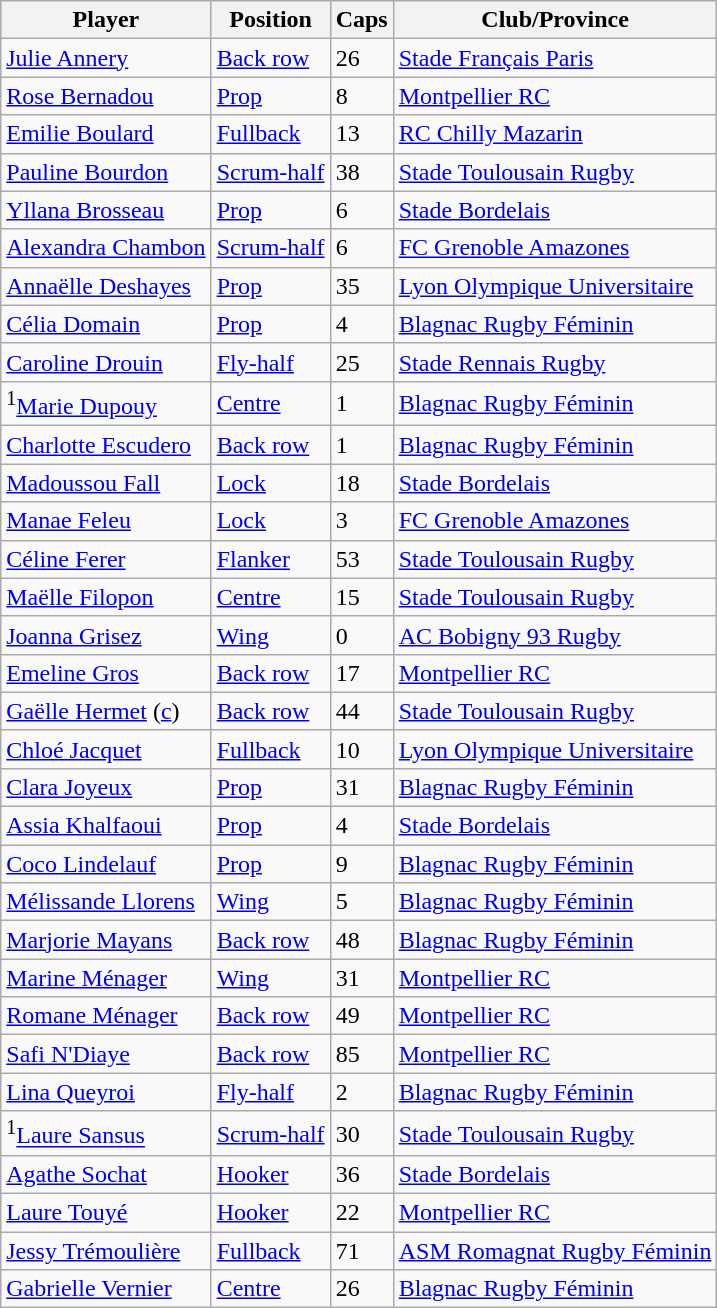<table class="wikitable sortable">
<tr>
<th>Player</th>
<th>Position</th>
<th>Caps</th>
<th>Club/Province</th>
</tr>
<tr>
<td><a href='#'>Julie Annery</a></td>
<td><a href='#'>Back row</a></td>
<td>26</td>
<td> <a href='#'>Stade Français Paris</a></td>
</tr>
<tr>
<td><a href='#'>Rose Bernadou</a></td>
<td><a href='#'>Prop</a></td>
<td>8</td>
<td> <a href='#'>Montpellier RC</a></td>
</tr>
<tr>
<td><a href='#'>Emilie Boulard</a></td>
<td><a href='#'>Fullback</a></td>
<td>13</td>
<td> <a href='#'>RC Chilly Mazarin</a></td>
</tr>
<tr>
<td><a href='#'>Pauline Bourdon</a></td>
<td><a href='#'>Scrum-half</a></td>
<td>38</td>
<td> <a href='#'>Stade Toulousain Rugby</a></td>
</tr>
<tr>
<td><a href='#'>Yllana Brosseau</a></td>
<td><a href='#'>Prop</a></td>
<td>6</td>
<td> <a href='#'>Stade Bordelais</a></td>
</tr>
<tr>
<td><a href='#'>Alexandra Chambon</a></td>
<td><a href='#'>Scrum-half</a></td>
<td>6</td>
<td> <a href='#'>FC Grenoble Amazones</a></td>
</tr>
<tr>
<td><a href='#'>Annaëlle Deshayes</a></td>
<td><a href='#'>Prop</a></td>
<td>35</td>
<td> <a href='#'>Lyon Olympique Universitaire</a></td>
</tr>
<tr>
<td><a href='#'>Célia Domain</a></td>
<td><a href='#'>Prop</a></td>
<td>4</td>
<td> <a href='#'>Blagnac Rugby Féminin</a></td>
</tr>
<tr>
<td><a href='#'>Caroline Drouin</a></td>
<td><a href='#'>Fly-half</a></td>
<td>25</td>
<td> <a href='#'>Stade Rennais Rugby</a></td>
</tr>
<tr>
<td><sup>1</sup><a href='#'>Marie Dupouy</a></td>
<td><a href='#'>Centre</a></td>
<td>1</td>
<td> <a href='#'>Blagnac Rugby Féminin</a></td>
</tr>
<tr>
<td><a href='#'>Charlotte Escudero</a></td>
<td><a href='#'>Back row</a></td>
<td>1</td>
<td> <a href='#'>Blagnac Rugby Féminin</a></td>
</tr>
<tr>
<td><a href='#'>Madoussou Fall</a></td>
<td><a href='#'>Lock</a></td>
<td>18</td>
<td> <a href='#'>Stade Bordelais</a></td>
</tr>
<tr>
<td><a href='#'>Manae Feleu</a></td>
<td><a href='#'>Lock</a></td>
<td>3</td>
<td> <a href='#'>FC Grenoble Amazones</a></td>
</tr>
<tr>
<td><a href='#'>Céline Ferer</a></td>
<td><a href='#'>Flanker</a></td>
<td>53</td>
<td> <a href='#'>Stade Toulousain Rugby</a></td>
</tr>
<tr>
<td><a href='#'>Maëlle Filopon</a></td>
<td><a href='#'>Centre</a></td>
<td>15</td>
<td> <a href='#'>Stade Toulousain Rugby</a></td>
</tr>
<tr>
<td><a href='#'>Joanna Grisez</a></td>
<td><a href='#'>Wing</a></td>
<td>0</td>
<td> <a href='#'>AC Bobigny 93 Rugby</a></td>
</tr>
<tr>
<td><a href='#'>Emeline Gros</a></td>
<td><a href='#'>Back row</a></td>
<td>17</td>
<td> <a href='#'>Montpellier RC</a></td>
</tr>
<tr>
<td><a href='#'>Gaëlle Hermet</a> (<a href='#'>c</a>)</td>
<td><a href='#'>Back row</a></td>
<td>44</td>
<td> <a href='#'>Stade Toulousain Rugby</a></td>
</tr>
<tr>
<td><a href='#'>Chloé Jacquet</a></td>
<td><a href='#'>Fullback</a></td>
<td>10</td>
<td> <a href='#'>Lyon Olympique Universitaire</a></td>
</tr>
<tr>
<td><a href='#'>Clara Joyeux</a></td>
<td><a href='#'>Prop</a></td>
<td>31</td>
<td> <a href='#'>Blagnac Rugby Féminin</a></td>
</tr>
<tr>
<td><a href='#'>Assia Khalfaoui</a></td>
<td><a href='#'>Prop</a></td>
<td>4</td>
<td> <a href='#'>Stade Bordelais</a></td>
</tr>
<tr>
<td><a href='#'>Coco Lindelauf</a></td>
<td><a href='#'>Prop</a></td>
<td>9</td>
<td> <a href='#'>Blagnac Rugby Féminin</a></td>
</tr>
<tr>
<td><a href='#'>Mélissande Llorens</a></td>
<td><a href='#'>Wing</a></td>
<td>5</td>
<td> <a href='#'>Blagnac Rugby Féminin</a></td>
</tr>
<tr>
<td><a href='#'>Marjorie Mayans</a></td>
<td><a href='#'>Back row</a></td>
<td>48</td>
<td> <a href='#'>Blagnac Rugby Féminin</a></td>
</tr>
<tr>
<td><a href='#'>Marine Ménager</a></td>
<td><a href='#'>Wing</a></td>
<td>31</td>
<td> <a href='#'>Montpellier RC</a></td>
</tr>
<tr>
<td><a href='#'>Romane Ménager</a></td>
<td><a href='#'>Back row</a></td>
<td>49</td>
<td> <a href='#'>Montpellier RC</a></td>
</tr>
<tr>
<td><a href='#'>Safi N'Diaye</a></td>
<td><a href='#'>Back row</a></td>
<td>85</td>
<td> <a href='#'>Montpellier RC</a></td>
</tr>
<tr>
<td><a href='#'>Lina Queyroi</a></td>
<td><a href='#'>Fly-half</a></td>
<td>2</td>
<td> <a href='#'>Blagnac Rugby Féminin</a></td>
</tr>
<tr>
<td><sup>1</sup><a href='#'>Laure Sansus</a></td>
<td><a href='#'>Scrum-half</a></td>
<td>30</td>
<td> <a href='#'>Stade Toulousain Rugby</a></td>
</tr>
<tr>
<td><a href='#'>Agathe Sochat</a></td>
<td><a href='#'>Hooker</a></td>
<td>36</td>
<td> <a href='#'>Stade Bordelais</a></td>
</tr>
<tr>
<td><a href='#'>Laure Touyé</a></td>
<td><a href='#'>Hooker</a></td>
<td>22</td>
<td> <a href='#'>Montpellier RC</a></td>
</tr>
<tr>
<td><a href='#'>Jessy Trémoulière</a></td>
<td><a href='#'>Fullback</a></td>
<td>71</td>
<td> <a href='#'>ASM Romagnat Rugby Féminin</a></td>
</tr>
<tr>
<td><a href='#'>Gabrielle Vernier</a></td>
<td><a href='#'>Centre</a></td>
<td>26</td>
<td> <a href='#'>Blagnac Rugby Féminin</a></td>
</tr>
</table>
